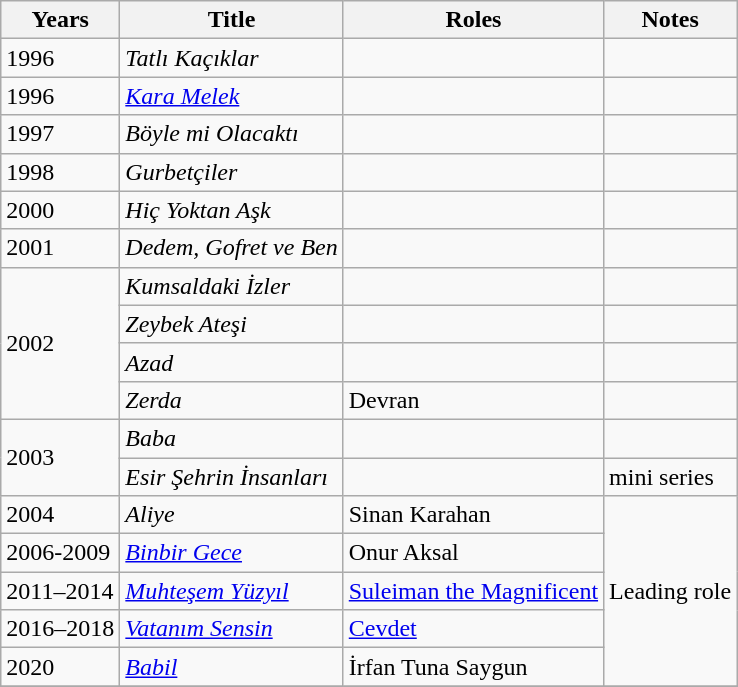<table class="wikitable" style="font-size: 100%;">
<tr>
<th>Years</th>
<th>Title</th>
<th>Roles</th>
<th>Notes</th>
</tr>
<tr>
<td>1996</td>
<td><em>Tatlı Kaçıklar</em></td>
<td></td>
<td></td>
</tr>
<tr>
<td>1996</td>
<td><em><a href='#'>Kara Melek</a></em></td>
<td></td>
<td></td>
</tr>
<tr>
<td>1997</td>
<td><em>Böyle mi Olacaktı</em></td>
<td></td>
<td></td>
</tr>
<tr>
<td>1998</td>
<td><em>Gurbetçiler</em></td>
<td></td>
<td></td>
</tr>
<tr>
<td rowspan="1">2000</td>
<td><em>Hiç Yoktan Aşk</em></td>
<td></td>
<td></td>
</tr>
<tr>
<td>2001</td>
<td><em>Dedem, Gofret ve Ben</em></td>
<td></td>
<td></td>
</tr>
<tr>
<td rowspan="4">2002</td>
<td><em>Kumsaldaki İzler</em></td>
<td></td>
<td></td>
</tr>
<tr>
<td><em>Zeybek Ateşi</em></td>
<td></td>
<td></td>
</tr>
<tr>
<td><em>Azad</em></td>
<td></td>
<td></td>
</tr>
<tr>
<td><em>Zerda</em></td>
<td>Devran</td>
<td></td>
</tr>
<tr>
<td rowspan="2">2003</td>
<td><em>Baba</em></td>
<td></td>
<td></td>
</tr>
<tr>
<td><em>Esir Şehrin İnsanları</em></td>
<td></td>
<td>mini series</td>
</tr>
<tr>
<td>2004</td>
<td><em>Aliye</em></td>
<td>Sinan Karahan</td>
<td rowspan="5">Leading role</td>
</tr>
<tr>
<td rowspan="1">2006-2009</td>
<td><em><a href='#'>Binbir Gece</a></em></td>
<td>Onur Aksal</td>
</tr>
<tr>
<td>2011–2014</td>
<td><em><a href='#'>Muhteşem Yüzyıl</a></em></td>
<td><a href='#'>Suleiman the Magnificent</a></td>
</tr>
<tr>
<td>2016–2018</td>
<td><em><a href='#'>Vatanım Sensin</a></em></td>
<td><a href='#'>Cevdet</a></td>
</tr>
<tr>
<td>2020</td>
<td><em><a href='#'>Babil</a></em></td>
<td>İrfan Tuna Saygun</td>
</tr>
<tr>
</tr>
</table>
